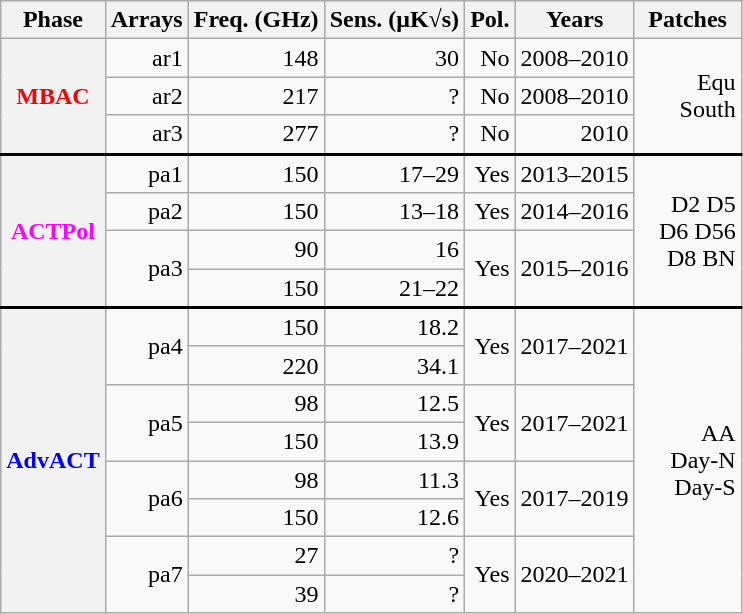<table class="wikitable" style="text-align: right">
<tr>
<th>Phase</th>
<th>Arrays</th>
<th>Freq. (GHz)</th>
<th>Sens. (μK√s)</th>
<th>Pol.</th>
<th>Years</th>
<th style="width:4em">Patches</th>
</tr>
<tr>
<th style="color: #f00" rowspan=3>MBAC</th>
<td>ar1</td>
<td>148</td>
<td>30</td>
<td>No</td>
<td>2008–2010</td>
<td rowspan=3>Equ South</td>
</tr>
<tr>
<td>ar2</td>
<td>217</td>
<td>?</td>
<td>No</td>
<td>2008–2010</td>
</tr>
<tr>
<td>ar3</td>
<td>277</td>
<td>?</td>
<td>No</td>
<td>2010</td>
</tr>
<tr style="border-top: 2px solid black">
<th style="color: #f0f" rowspan=4>ACTPol</th>
<td>pa1</td>
<td>150</td>
<td>17–29</td>
<td>Yes</td>
<td>2013–2015</td>
<td rowspan=4>D2 D5 D6 D56 D8 BN</td>
</tr>
<tr>
<td>pa2</td>
<td>150</td>
<td>13–18</td>
<td>Yes</td>
<td>2014–2016</td>
</tr>
<tr>
<td rowspan=2>pa3</td>
<td>90</td>
<td>16</td>
<td rowspan=2>Yes</td>
<td rowspan=2>2015–2016</td>
</tr>
<tr>
<td>150</td>
<td>21–22</td>
</tr>
<tr style="border-top: 2px solid black">
<th style="color: #00f" rowspan=8>AdvACT</th>
<td rowspan=2>pa4</td>
<td>150</td>
<td>18.2</td>
<td rowspan=2>Yes</td>
<td rowspan=2>2017–2021</td>
<td rowspan=8>AA Day‑N Day‑S</td>
</tr>
<tr>
<td>220</td>
<td>34.1</td>
</tr>
<tr>
<td rowspan=2>pa5</td>
<td>98</td>
<td>12.5</td>
<td rowspan=2>Yes</td>
<td rowspan=2>2017–2021</td>
</tr>
<tr>
<td>150</td>
<td>13.9</td>
</tr>
<tr>
<td rowspan=2>pa6</td>
<td>98</td>
<td>11.3</td>
<td rowspan=2>Yes</td>
<td rowspan=2>2017–2019</td>
</tr>
<tr>
<td>150</td>
<td>12.6</td>
</tr>
<tr>
<td rowspan=2>pa7</td>
<td>27</td>
<td>?</td>
<td rowspan=2>Yes</td>
<td rowspan=2>2020–2021</td>
</tr>
<tr>
<td>39</td>
<td>?</td>
</tr>
</table>
